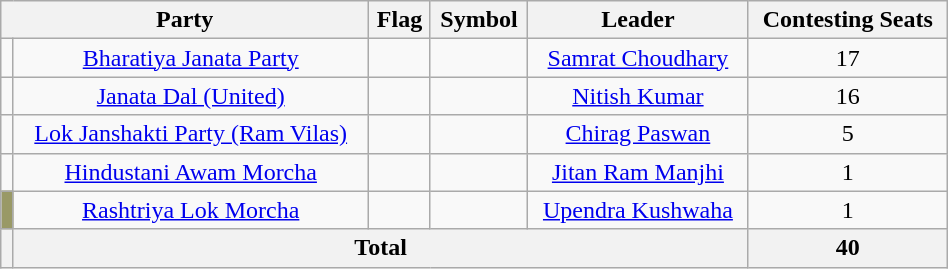<table class="wikitable" width=50%; style="text-align:center">
<tr>
<th colspan="2">Party</th>
<th>Flag</th>
<th>Symbol</th>
<th>Leader</th>
<th>Contesting Seats</th>
</tr>
<tr>
<td></td>
<td><a href='#'>Bharatiya Janata Party</a></td>
<td></td>
<td></td>
<td><a href='#'>Samrat Choudhary</a></td>
<td>17</td>
</tr>
<tr>
<td></td>
<td><a href='#'>Janata Dal (United)</a></td>
<td></td>
<td></td>
<td><a href='#'>Nitish Kumar</a></td>
<td>16</td>
</tr>
<tr>
<td></td>
<td><a href='#'>Lok Janshakti Party (Ram Vilas)</a></td>
<td></td>
<td></td>
<td><a href='#'>Chirag Paswan</a></td>
<td>5</td>
</tr>
<tr>
<td></td>
<td><a href='#'>Hindustani Awam Morcha</a></td>
<td></td>
<td></td>
<td><a href='#'>Jitan Ram Manjhi</a></td>
<td>1</td>
</tr>
<tr>
<td bgcolor="#999966"></td>
<td><a href='#'>Rashtriya Lok Morcha</a></td>
<td></td>
<td></td>
<td><a href='#'>Upendra Kushwaha</a></td>
<td>1</td>
</tr>
<tr>
<th></th>
<th colspan=4><strong>Total</strong></th>
<th>40</th>
</tr>
</table>
